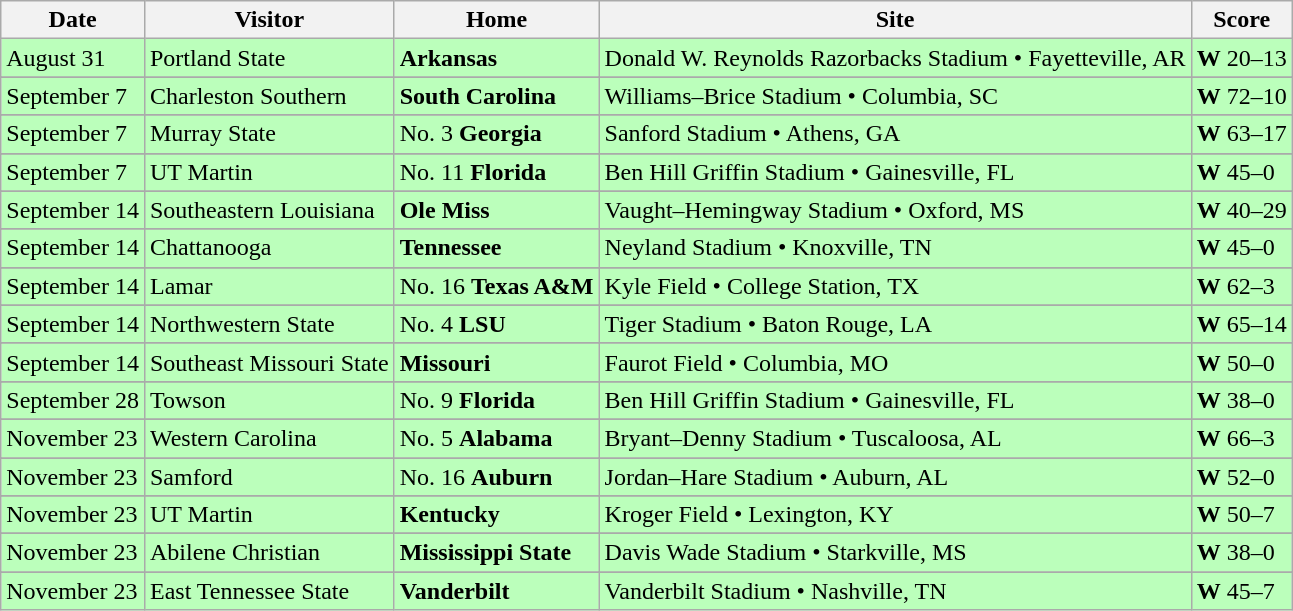<table class="wikitable">
<tr>
<th>Date</th>
<th>Visitor</th>
<th>Home</th>
<th>Site</th>
<th>Score</th>
</tr>
<tr style="background:#bfb">
<td>August 31</td>
<td>Portland State</td>
<td><strong>Arkansas</strong></td>
<td>Donald W. Reynolds Razorbacks Stadium • Fayetteville, AR</td>
<td><strong>W</strong> 20–13</td>
</tr>
<tr>
</tr>
<tr style="background:#bfb">
<td>September 7</td>
<td>Charleston Southern</td>
<td><strong>South Carolina</strong></td>
<td>Williams–Brice Stadium • Columbia, SC</td>
<td><strong>W</strong> 72–10</td>
</tr>
<tr>
</tr>
<tr style="background:#bfb">
<td>September 7</td>
<td>Murray State</td>
<td>No. 3 <strong>Georgia</strong></td>
<td>Sanford Stadium • Athens, GA</td>
<td><strong>W</strong> 63–17</td>
</tr>
<tr>
</tr>
<tr style="background:#bfb">
<td>September 7</td>
<td>UT Martin</td>
<td>No. 11 <strong>Florida</strong></td>
<td>Ben Hill Griffin Stadium • Gainesville, FL</td>
<td><strong>W</strong> 45–0</td>
</tr>
<tr>
</tr>
<tr style="background:#bfb">
<td>September 14</td>
<td>Southeastern Louisiana</td>
<td><strong>Ole Miss</strong></td>
<td>Vaught–Hemingway Stadium • Oxford, MS</td>
<td><strong>W</strong> 40–29</td>
</tr>
<tr>
</tr>
<tr style="background:#bfb">
<td>September 14</td>
<td>Chattanooga</td>
<td><strong>Tennessee</strong></td>
<td>Neyland Stadium • Knoxville, TN</td>
<td><strong>W</strong> 45–0</td>
</tr>
<tr>
</tr>
<tr style="background:#bfb">
<td>September 14</td>
<td>Lamar</td>
<td>No. 16 <strong>Texas A&M</strong></td>
<td>Kyle Field • College Station, TX</td>
<td><strong>W</strong> 62–3</td>
</tr>
<tr>
</tr>
<tr style="background:#bfb">
<td>September 14</td>
<td>Northwestern State</td>
<td>No. 4 <strong>LSU</strong></td>
<td>Tiger Stadium • Baton Rouge, LA</td>
<td><strong>W</strong> 65–14</td>
</tr>
<tr>
</tr>
<tr style="background:#bfb">
<td>September 14</td>
<td>Southeast Missouri State</td>
<td><strong>Missouri</strong></td>
<td>Faurot Field • Columbia, MO</td>
<td><strong>W</strong> 50–0</td>
</tr>
<tr>
</tr>
<tr style="background:#bfb">
<td>September 28</td>
<td>Towson</td>
<td>No. 9 <strong>Florida</strong></td>
<td>Ben Hill Griffin Stadium • Gainesville, FL</td>
<td><strong>W</strong> 38–0</td>
</tr>
<tr>
</tr>
<tr style="background:#bfb">
<td>November 23</td>
<td>Western Carolina</td>
<td>No. 5 <strong>Alabama</strong></td>
<td>Bryant–Denny Stadium • Tuscaloosa, AL</td>
<td><strong>W</strong> 66–3</td>
</tr>
<tr>
</tr>
<tr style="background:#bfb">
<td>November 23</td>
<td>Samford</td>
<td>No. 16 <strong>Auburn</strong></td>
<td>Jordan–Hare Stadium • Auburn, AL</td>
<td><strong>W</strong> 52–0</td>
</tr>
<tr>
</tr>
<tr style="background:#bfb">
<td>November 23</td>
<td>UT Martin</td>
<td><strong>Kentucky</strong></td>
<td>Kroger Field • Lexington, KY</td>
<td><strong>W</strong> 50–7</td>
</tr>
<tr>
</tr>
<tr style="background:#bfb">
<td>November 23</td>
<td>Abilene Christian</td>
<td><strong>Mississippi State</strong></td>
<td>Davis Wade Stadium • Starkville, MS</td>
<td><strong>W</strong> 38–0</td>
</tr>
<tr>
</tr>
<tr style="background:#bfb">
<td>November 23</td>
<td>East Tennessee State</td>
<td><strong>Vanderbilt</strong></td>
<td>Vanderbilt Stadium • Nashville, TN</td>
<td><strong>W</strong> 45–7</td>
</tr>
</table>
